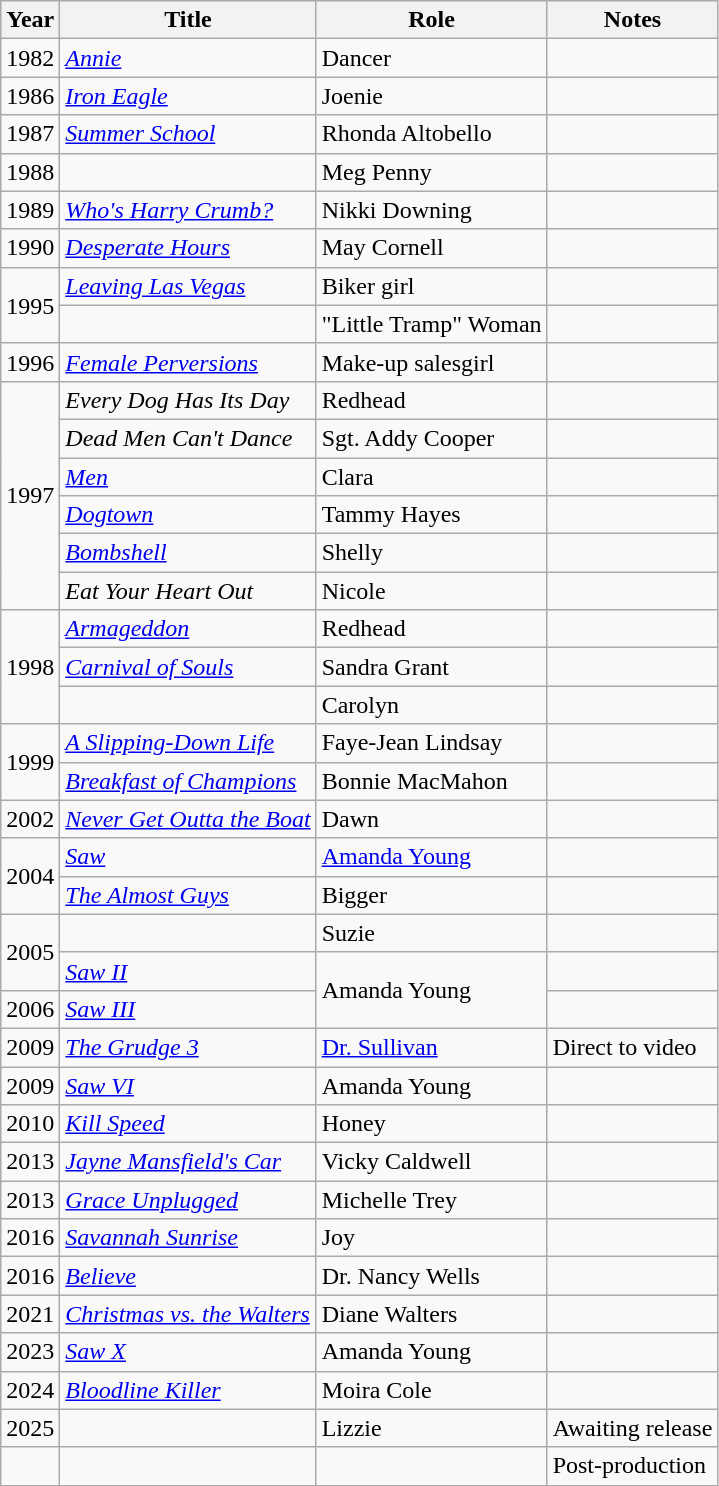<table class="wikitable sortable">
<tr>
<th scope="col">Year</th>
<th scope="col">Title</th>
<th scope="col">Role</th>
<th scope="col" class="unsortable">Notes</th>
</tr>
<tr>
<td>1982</td>
<td><em><a href='#'>Annie</a></em></td>
<td>Dancer</td>
<td></td>
</tr>
<tr>
<td>1986</td>
<td><em><a href='#'>Iron Eagle</a></em></td>
<td>Joenie</td>
<td></td>
</tr>
<tr>
<td>1987</td>
<td><em><a href='#'>Summer School</a></em></td>
<td>Rhonda Altobello</td>
<td></td>
</tr>
<tr>
<td>1988</td>
<td><em></em></td>
<td>Meg Penny</td>
<td></td>
</tr>
<tr>
<td>1989</td>
<td><em><a href='#'>Who's Harry Crumb?</a></em></td>
<td>Nikki Downing</td>
<td></td>
</tr>
<tr>
<td>1990</td>
<td><em><a href='#'>Desperate Hours</a></em></td>
<td>May Cornell</td>
<td></td>
</tr>
<tr>
<td rowspan="2">1995</td>
<td><em><a href='#'>Leaving Las Vegas</a></em></td>
<td>Biker girl</td>
<td></td>
</tr>
<tr>
<td><em></em></td>
<td>"Little Tramp" Woman</td>
<td></td>
</tr>
<tr>
<td>1996</td>
<td><em><a href='#'>Female Perversions</a></em></td>
<td>Make-up salesgirl</td>
<td></td>
</tr>
<tr>
<td rowspan="6">1997</td>
<td><em>Every Dog Has Its Day</em></td>
<td>Redhead</td>
<td></td>
</tr>
<tr>
<td><em>Dead Men Can't Dance</em></td>
<td>Sgt. Addy Cooper</td>
<td></td>
</tr>
<tr>
<td><em><a href='#'>Men</a></em></td>
<td>Clara</td>
<td></td>
</tr>
<tr>
<td><em><a href='#'>Dogtown</a></em></td>
<td>Tammy Hayes</td>
<td></td>
</tr>
<tr>
<td><em><a href='#'>Bombshell</a></em></td>
<td>Shelly</td>
<td></td>
</tr>
<tr>
<td><em>Eat Your Heart Out</em></td>
<td>Nicole</td>
<td></td>
</tr>
<tr>
<td rowspan="3">1998</td>
<td><em><a href='#'>Armageddon</a></em></td>
<td>Redhead</td>
<td></td>
</tr>
<tr>
<td><em><a href='#'>Carnival of Souls</a></em></td>
<td>Sandra Grant</td>
<td></td>
</tr>
<tr>
<td><em></em></td>
<td>Carolyn</td>
<td></td>
</tr>
<tr>
<td rowspan="2">1999</td>
<td><em><a href='#'>A Slipping-Down Life</a></em></td>
<td>Faye-Jean Lindsay</td>
<td></td>
</tr>
<tr>
<td><em><a href='#'>Breakfast of Champions</a></em></td>
<td>Bonnie MacMahon</td>
<td></td>
</tr>
<tr>
<td>2002</td>
<td><em><a href='#'>Never Get Outta the Boat</a></em></td>
<td>Dawn</td>
<td></td>
</tr>
<tr>
<td rowspan="2">2004</td>
<td><em><a href='#'>Saw</a></em></td>
<td><a href='#'>Amanda Young</a></td>
<td></td>
</tr>
<tr>
<td><em><a href='#'>The Almost Guys</a></em></td>
<td>Bigger</td>
<td></td>
</tr>
<tr>
<td rowspan="2">2005</td>
<td><em></em></td>
<td>Suzie</td>
<td></td>
</tr>
<tr>
<td><em><a href='#'>Saw II</a></em></td>
<td rowspan="2">Amanda Young</td>
<td></td>
</tr>
<tr>
<td>2006</td>
<td><em><a href='#'>Saw III</a></em></td>
<td></td>
</tr>
<tr>
<td>2009</td>
<td><em><a href='#'>The Grudge 3</a></em></td>
<td><a href='#'>Dr. Sullivan</a></td>
<td>Direct to video</td>
</tr>
<tr>
<td>2009</td>
<td><em><a href='#'>Saw VI</a></em></td>
<td>Amanda Young</td>
<td></td>
</tr>
<tr>
<td>2010</td>
<td><em><a href='#'>Kill Speed</a></em></td>
<td>Honey</td>
<td></td>
</tr>
<tr>
<td>2013</td>
<td><em><a href='#'>Jayne Mansfield's Car</a></em></td>
<td>Vicky Caldwell</td>
<td></td>
</tr>
<tr>
<td>2013</td>
<td><em><a href='#'>Grace Unplugged</a></em></td>
<td>Michelle Trey</td>
<td></td>
</tr>
<tr>
<td>2016</td>
<td><em><a href='#'>Savannah Sunrise</a></em></td>
<td>Joy</td>
<td></td>
</tr>
<tr>
<td>2016</td>
<td><em><a href='#'>Believe</a></em></td>
<td>Dr. Nancy Wells</td>
<td></td>
</tr>
<tr>
<td>2021</td>
<td><em><a href='#'>Christmas vs. the Walters</a></em></td>
<td>Diane Walters</td>
<td></td>
</tr>
<tr>
<td>2023</td>
<td><em><a href='#'>Saw X</a></em></td>
<td>Amanda Young</td>
<td></td>
</tr>
<tr>
<td>2024</td>
<td><em><a href='#'>Bloodline Killer</a></em></td>
<td>Moira Cole</td>
<td></td>
</tr>
<tr>
<td>2025</td>
<td></td>
<td>Lizzie</td>
<td>Awaiting release</td>
</tr>
<tr>
<td></td>
<td></td>
<td></td>
<td>Post-production</td>
</tr>
</table>
